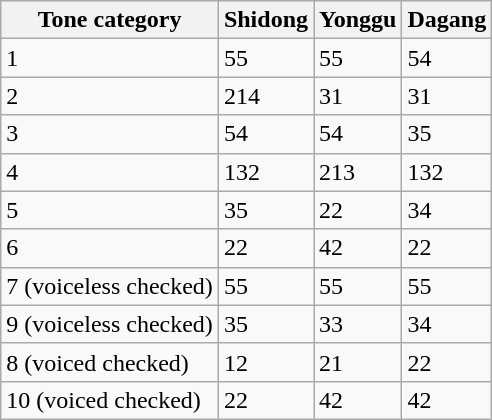<table class="wikitable sortable">
<tr>
<th>Tone category</th>
<th>Shidong</th>
<th>Yonggu</th>
<th>Dagang</th>
</tr>
<tr>
<td>1</td>
<td> 55</td>
<td> 55</td>
<td> 54</td>
</tr>
<tr>
<td>2</td>
<td> 214</td>
<td> 31</td>
<td> 31</td>
</tr>
<tr>
<td>3</td>
<td> 54</td>
<td> 54</td>
<td> 35</td>
</tr>
<tr>
<td>4</td>
<td> 132</td>
<td> 213</td>
<td> 132</td>
</tr>
<tr>
<td>5</td>
<td> 35</td>
<td> 22</td>
<td> 34</td>
</tr>
<tr>
<td>6</td>
<td> 22</td>
<td> 42</td>
<td> 22</td>
</tr>
<tr>
<td>7 (voiceless checked)</td>
<td> 55</td>
<td> 55</td>
<td> 55</td>
</tr>
<tr>
<td>9 (voiceless checked)</td>
<td> 35</td>
<td> 33</td>
<td> 34</td>
</tr>
<tr>
<td>8 (voiced checked)</td>
<td> 12</td>
<td> 21</td>
<td> 22</td>
</tr>
<tr>
<td>10 (voiced checked)</td>
<td> 22</td>
<td> 42</td>
<td> 42</td>
</tr>
</table>
